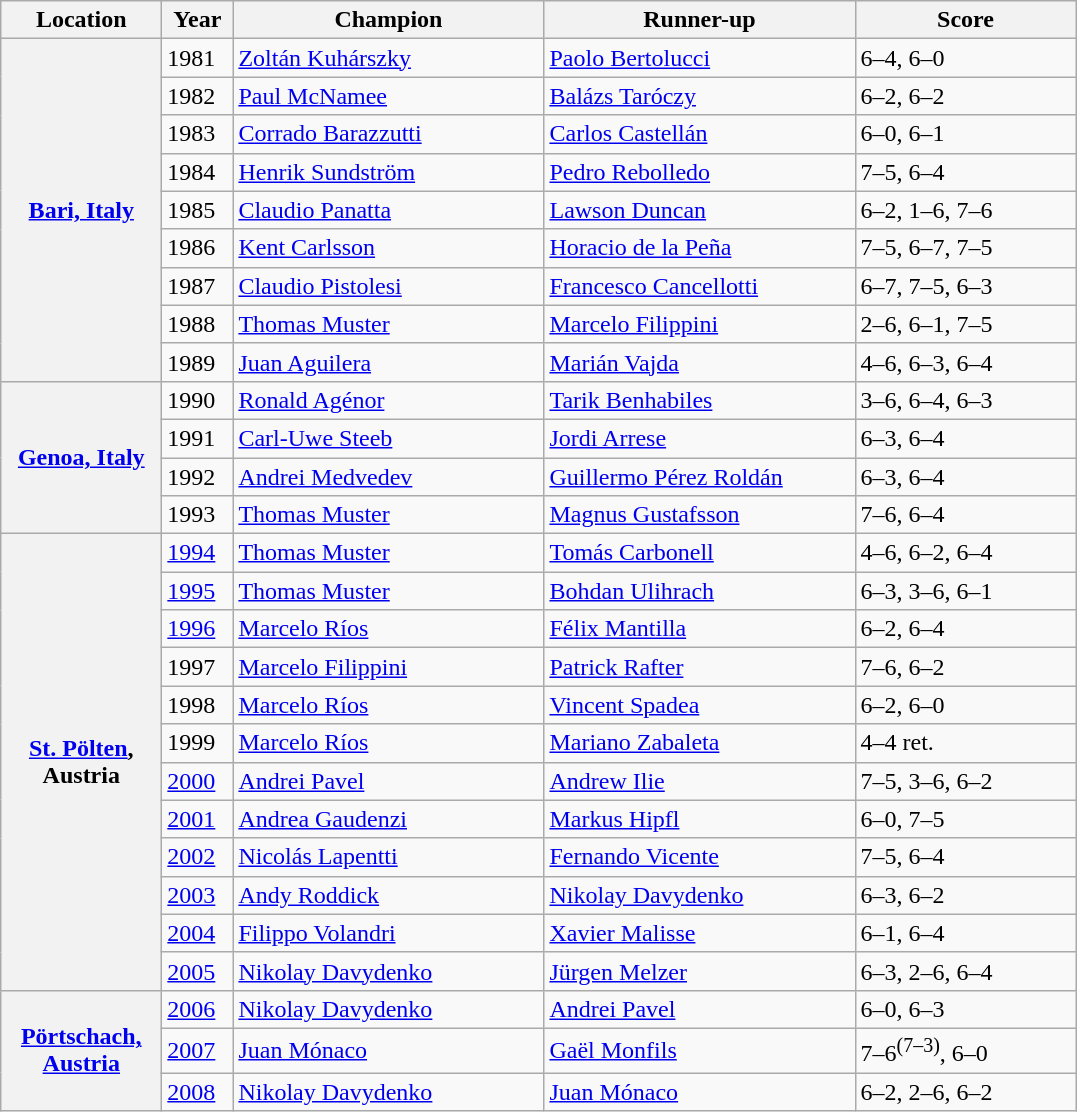<table class=wikitable>
<tr>
<th style="width:100px">Location</th>
<th style="width:40px">Year</th>
<th style="width:200px">Champion</th>
<th style="width:200px">Runner-up</th>
<th style="width:140px" class="unsortable">Score</th>
</tr>
<tr>
<th rowspan=9 bgcolor=ededed><a href='#'>Bari, Italy</a></th>
<td>1981</td>
<td> <a href='#'>Zoltán Kuhárszky</a></td>
<td> <a href='#'>Paolo Bertolucci</a></td>
<td>6–4, 6–0</td>
</tr>
<tr>
<td>1982</td>
<td> <a href='#'>Paul McNamee</a></td>
<td> <a href='#'>Balázs Taróczy</a></td>
<td>6–2, 6–2</td>
</tr>
<tr>
<td>1983</td>
<td> <a href='#'>Corrado Barazzutti</a></td>
<td> <a href='#'>Carlos Castellán</a></td>
<td>6–0, 6–1</td>
</tr>
<tr>
<td>1984</td>
<td> <a href='#'>Henrik Sundström</a></td>
<td> <a href='#'>Pedro Rebolledo</a></td>
<td>7–5, 6–4</td>
</tr>
<tr>
<td>1985</td>
<td> <a href='#'>Claudio Panatta</a></td>
<td> <a href='#'>Lawson Duncan</a></td>
<td>6–2, 1–6, 7–6</td>
</tr>
<tr>
<td>1986</td>
<td> <a href='#'>Kent Carlsson</a></td>
<td> <a href='#'>Horacio de la Peña</a></td>
<td>7–5, 6–7, 7–5</td>
</tr>
<tr>
<td>1987</td>
<td> <a href='#'>Claudio Pistolesi</a></td>
<td> <a href='#'>Francesco Cancellotti</a></td>
<td>6–7, 7–5, 6–3</td>
</tr>
<tr>
<td>1988</td>
<td> <a href='#'>Thomas Muster</a></td>
<td> <a href='#'>Marcelo Filippini</a></td>
<td>2–6, 6–1, 7–5</td>
</tr>
<tr>
<td>1989</td>
<td> <a href='#'>Juan Aguilera</a></td>
<td> <a href='#'>Marián Vajda</a></td>
<td>4–6, 6–3, 6–4</td>
</tr>
<tr>
<th rowspan=4 bgcolor=ededed><a href='#'>Genoa, Italy</a></th>
<td>1990</td>
<td> <a href='#'>Ronald Agénor</a></td>
<td> <a href='#'>Tarik Benhabiles</a></td>
<td>3–6, 6–4, 6–3</td>
</tr>
<tr>
<td>1991</td>
<td> <a href='#'>Carl-Uwe Steeb</a></td>
<td> <a href='#'>Jordi Arrese</a></td>
<td>6–3, 6–4</td>
</tr>
<tr>
<td>1992</td>
<td> <a href='#'>Andrei Medvedev</a></td>
<td> <a href='#'>Guillermo Pérez Roldán</a></td>
<td>6–3, 6–4</td>
</tr>
<tr>
<td>1993</td>
<td> <a href='#'>Thomas Muster</a></td>
<td> <a href='#'>Magnus Gustafsson</a></td>
<td>7–6, 6–4</td>
</tr>
<tr>
<th rowspan=12 bgcolor=ededed><a href='#'>St. Pölten</a>, Austria</th>
<td><a href='#'>1994</a></td>
<td> <a href='#'>Thomas Muster</a></td>
<td> <a href='#'>Tomás Carbonell</a></td>
<td>4–6, 6–2, 6–4</td>
</tr>
<tr>
<td><a href='#'>1995</a></td>
<td> <a href='#'>Thomas Muster</a></td>
<td> <a href='#'>Bohdan Ulihrach</a></td>
<td>6–3, 3–6, 6–1</td>
</tr>
<tr>
<td><a href='#'>1996</a></td>
<td> <a href='#'>Marcelo Ríos</a></td>
<td> <a href='#'>Félix Mantilla</a></td>
<td>6–2, 6–4</td>
</tr>
<tr>
<td>1997</td>
<td> <a href='#'>Marcelo Filippini</a></td>
<td> <a href='#'>Patrick Rafter</a></td>
<td>7–6, 6–2</td>
</tr>
<tr>
<td>1998</td>
<td> <a href='#'>Marcelo Ríos</a></td>
<td> <a href='#'>Vincent Spadea</a></td>
<td>6–2, 6–0</td>
</tr>
<tr>
<td>1999</td>
<td> <a href='#'>Marcelo Ríos</a></td>
<td> <a href='#'>Mariano Zabaleta</a></td>
<td>4–4 ret.</td>
</tr>
<tr>
<td><a href='#'>2000</a></td>
<td> <a href='#'>Andrei Pavel</a></td>
<td> <a href='#'>Andrew Ilie</a></td>
<td>7–5, 3–6, 6–2</td>
</tr>
<tr>
<td><a href='#'>2001</a></td>
<td> <a href='#'>Andrea Gaudenzi</a></td>
<td> <a href='#'>Markus Hipfl</a></td>
<td>6–0, 7–5</td>
</tr>
<tr>
<td><a href='#'>2002</a></td>
<td> <a href='#'>Nicolás Lapentti</a></td>
<td> <a href='#'>Fernando Vicente</a></td>
<td>7–5, 6–4</td>
</tr>
<tr>
<td><a href='#'>2003</a></td>
<td> <a href='#'>Andy Roddick</a></td>
<td> <a href='#'>Nikolay Davydenko</a></td>
<td>6–3, 6–2</td>
</tr>
<tr>
<td><a href='#'>2004</a></td>
<td> <a href='#'>Filippo Volandri</a></td>
<td> <a href='#'>Xavier Malisse</a></td>
<td>6–1, 6–4</td>
</tr>
<tr>
<td><a href='#'>2005</a></td>
<td> <a href='#'>Nikolay Davydenko</a></td>
<td> <a href='#'>Jürgen Melzer</a></td>
<td>6–3, 2–6, 6–4</td>
</tr>
<tr>
<th rowspan=3 bgcolor=ededed><a href='#'>Pörtschach, Austria</a></th>
<td><a href='#'>2006</a></td>
<td> <a href='#'>Nikolay Davydenko</a></td>
<td> <a href='#'>Andrei Pavel</a></td>
<td>6–0, 6–3</td>
</tr>
<tr>
<td><a href='#'>2007</a></td>
<td> <a href='#'>Juan Mónaco</a></td>
<td> <a href='#'>Gaël Monfils</a></td>
<td>7–6<sup>(7–3)</sup>, 6–0</td>
</tr>
<tr>
<td><a href='#'>2008</a></td>
<td> <a href='#'>Nikolay Davydenko</a></td>
<td> <a href='#'>Juan Mónaco</a></td>
<td>6–2, 2–6, 6–2</td>
</tr>
</table>
